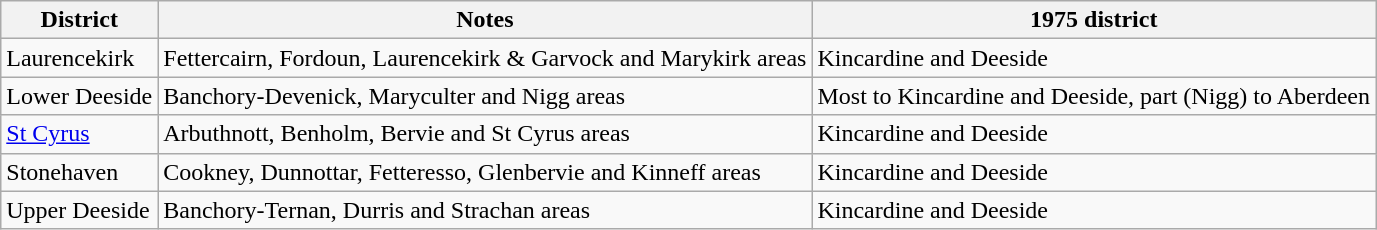<table class="wikitable">
<tr>
<th>District</th>
<th>Notes</th>
<th>1975 district</th>
</tr>
<tr>
<td>Laurencekirk</td>
<td>Fettercairn, Fordoun, Laurencekirk & Garvock and Marykirk areas</td>
<td>Kincardine and Deeside</td>
</tr>
<tr>
<td>Lower Deeside</td>
<td>Banchory-Devenick, Maryculter and Nigg areas</td>
<td>Most to Kincardine and Deeside, part (Nigg) to Aberdeen</td>
</tr>
<tr>
<td><a href='#'>St Cyrus</a></td>
<td>Arbuthnott, Benholm, Bervie and St Cyrus areas</td>
<td>Kincardine and Deeside</td>
</tr>
<tr>
<td>Stonehaven</td>
<td>Cookney, Dunnottar, Fetteresso, Glenbervie and Kinneff areas</td>
<td>Kincardine and Deeside</td>
</tr>
<tr>
<td>Upper Deeside</td>
<td>Banchory-Ternan, Durris and Strachan areas</td>
<td>Kincardine and Deeside</td>
</tr>
</table>
